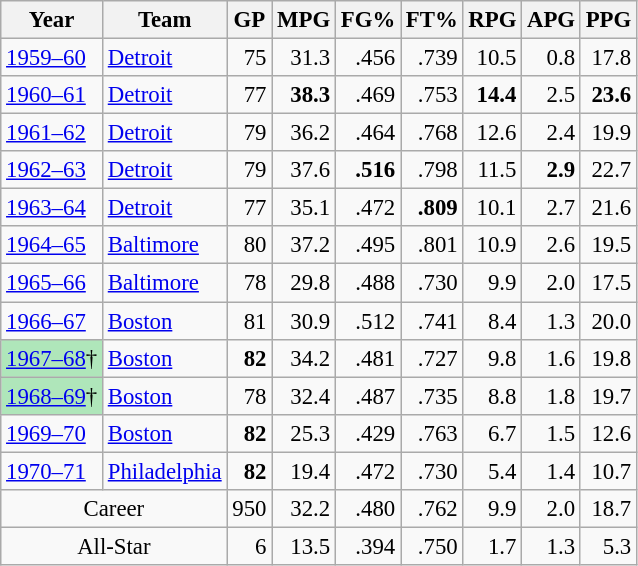<table class="wikitable sortable" style="font-size:95%; text-align:right;">
<tr>
<th>Year</th>
<th>Team</th>
<th>GP</th>
<th>MPG</th>
<th>FG%</th>
<th>FT%</th>
<th>RPG</th>
<th>APG</th>
<th>PPG</th>
</tr>
<tr>
<td style="text-align:left;"><a href='#'>1959–60</a></td>
<td style="text-align:left;"><a href='#'>Detroit</a></td>
<td>75</td>
<td>31.3</td>
<td>.456</td>
<td>.739</td>
<td>10.5</td>
<td>0.8</td>
<td>17.8</td>
</tr>
<tr>
<td style="text-align:left;"><a href='#'>1960–61</a></td>
<td style="text-align:left;"><a href='#'>Detroit</a></td>
<td>77</td>
<td><strong>38.3</strong></td>
<td>.469</td>
<td>.753</td>
<td><strong>14.4</strong></td>
<td>2.5</td>
<td><strong>23.6</strong></td>
</tr>
<tr>
<td style="text-align:left;"><a href='#'>1961–62</a></td>
<td style="text-align:left;"><a href='#'>Detroit</a></td>
<td>79</td>
<td>36.2</td>
<td>.464</td>
<td>.768</td>
<td>12.6</td>
<td>2.4</td>
<td>19.9</td>
</tr>
<tr>
<td style="text-align:left;"><a href='#'>1962–63</a></td>
<td style="text-align:left;"><a href='#'>Detroit</a></td>
<td>79</td>
<td>37.6</td>
<td><strong>.516</strong></td>
<td>.798</td>
<td>11.5</td>
<td><strong>2.9</strong></td>
<td>22.7</td>
</tr>
<tr>
<td style="text-align:left;"><a href='#'>1963–64</a></td>
<td style="text-align:left;"><a href='#'>Detroit</a></td>
<td>77</td>
<td>35.1</td>
<td>.472</td>
<td><strong>.809</strong></td>
<td>10.1</td>
<td>2.7</td>
<td>21.6</td>
</tr>
<tr>
<td style="text-align:left;"><a href='#'>1964–65</a></td>
<td style="text-align:left;"><a href='#'>Baltimore</a></td>
<td>80</td>
<td>37.2</td>
<td>.495</td>
<td>.801</td>
<td>10.9</td>
<td>2.6</td>
<td>19.5</td>
</tr>
<tr>
<td style="text-align:left;"><a href='#'>1965–66</a></td>
<td style="text-align:left;"><a href='#'>Baltimore</a></td>
<td>78</td>
<td>29.8</td>
<td>.488</td>
<td>.730</td>
<td>9.9</td>
<td>2.0</td>
<td>17.5</td>
</tr>
<tr>
<td style="text-align:left;"><a href='#'>1966–67</a></td>
<td style="text-align:left;"><a href='#'>Boston</a></td>
<td>81</td>
<td>30.9</td>
<td>.512</td>
<td>.741</td>
<td>8.4</td>
<td>1.3</td>
<td>20.0</td>
</tr>
<tr>
<td style="text-align:left;background:#afe6ba;"><a href='#'>1967–68</a>†</td>
<td style="text-align:left;"><a href='#'>Boston</a></td>
<td><strong>82</strong></td>
<td>34.2</td>
<td>.481</td>
<td>.727</td>
<td>9.8</td>
<td>1.6</td>
<td>19.8</td>
</tr>
<tr>
<td style="text-align:left;background:#afe6ba;"><a href='#'>1968–69</a>†</td>
<td style="text-align:left;"><a href='#'>Boston</a></td>
<td>78</td>
<td>32.4</td>
<td>.487</td>
<td>.735</td>
<td>8.8</td>
<td>1.8</td>
<td>19.7</td>
</tr>
<tr>
<td style="text-align:left;"><a href='#'>1969–70</a></td>
<td style="text-align:left;"><a href='#'>Boston</a></td>
<td><strong>82</strong></td>
<td>25.3</td>
<td>.429</td>
<td>.763</td>
<td>6.7</td>
<td>1.5</td>
<td>12.6</td>
</tr>
<tr>
<td style="text-align:left;"><a href='#'>1970–71</a></td>
<td style="text-align:left;"><a href='#'>Philadelphia</a></td>
<td><strong>82</strong></td>
<td>19.4</td>
<td>.472</td>
<td>.730</td>
<td>5.4</td>
<td>1.4</td>
<td>10.7</td>
</tr>
<tr class="sortbottom">
<td colspan="2" style="text-align:center;">Career</td>
<td>950</td>
<td>32.2</td>
<td>.480</td>
<td>.762</td>
<td>9.9</td>
<td>2.0</td>
<td>18.7</td>
</tr>
<tr class="sortbottom">
<td colspan="2" style="text-align:center;">All-Star</td>
<td>6</td>
<td>13.5</td>
<td>.394</td>
<td>.750</td>
<td>1.7</td>
<td>1.3</td>
<td>5.3</td>
</tr>
</table>
